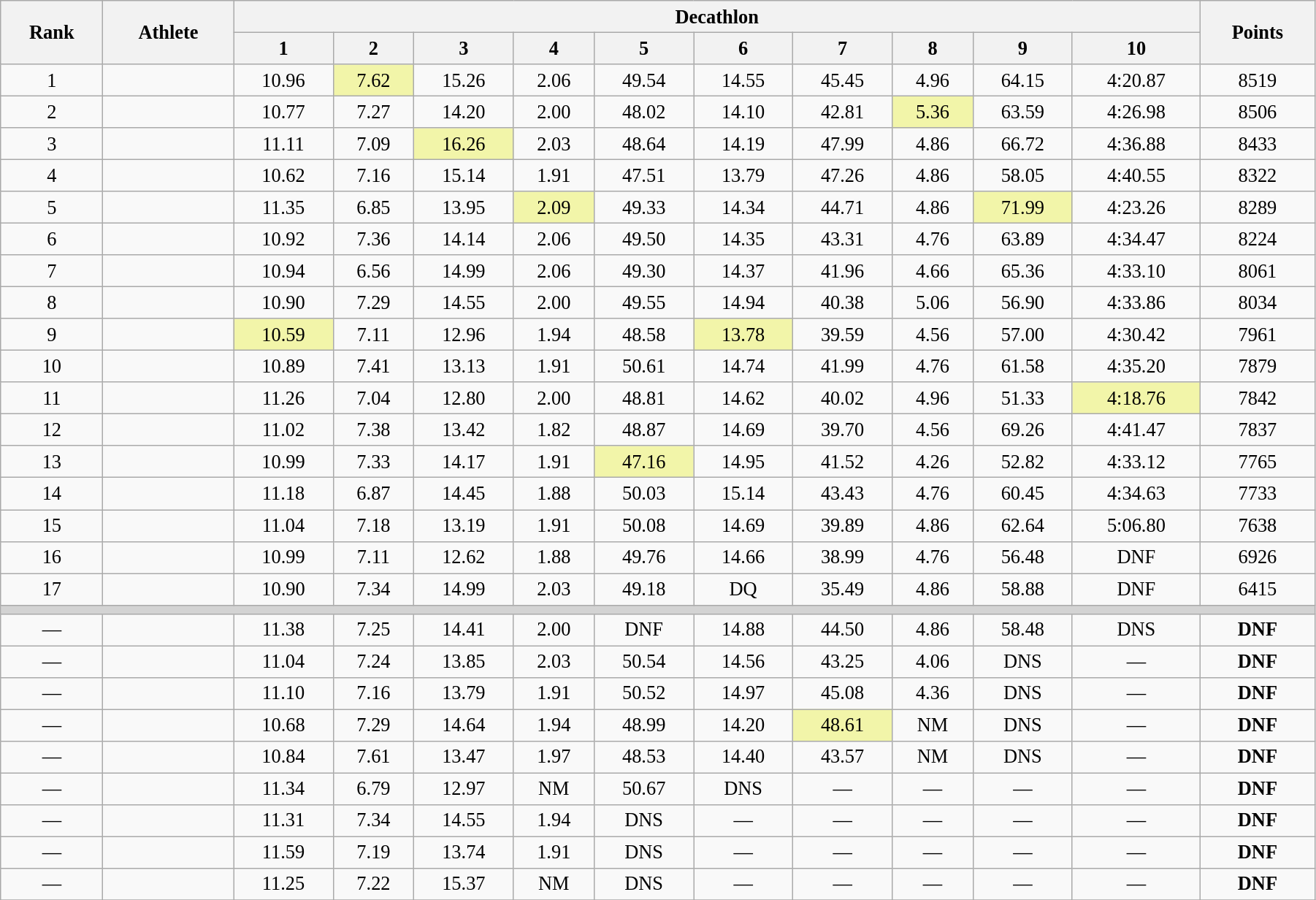<table width="95%" class="wikitable" style=" text-align:center; font-size:110%;">
<tr>
<th rowspan="2">Rank</th>
<th rowspan="2">Athlete</th>
<th colspan="10">Decathlon</th>
<th rowspan="2">Points</th>
</tr>
<tr>
<th>1</th>
<th>2</th>
<th>3</th>
<th>4</th>
<th>5</th>
<th>6</th>
<th>7</th>
<th>8</th>
<th>9</th>
<th>10</th>
</tr>
<tr>
<td>1</td>
<td align="left"></td>
<td>10.96</td>
<td bgcolor="#f2f5a9">7.62</td>
<td>15.26</td>
<td>2.06</td>
<td>49.54</td>
<td>14.55</td>
<td>45.45</td>
<td>4.96</td>
<td>64.15</td>
<td>4:20.87</td>
<td>8519</td>
</tr>
<tr>
<td>2</td>
<td align="left"></td>
<td>10.77</td>
<td>7.27</td>
<td>14.20</td>
<td>2.00</td>
<td>48.02</td>
<td>14.10</td>
<td>42.81</td>
<td bgcolor="#f2f5a9">5.36</td>
<td>63.59</td>
<td>4:26.98</td>
<td>8506</td>
</tr>
<tr>
<td>3</td>
<td align="left"></td>
<td>11.11</td>
<td>7.09</td>
<td bgcolor="#f2f5a9">16.26</td>
<td>2.03</td>
<td>48.64</td>
<td>14.19</td>
<td>47.99</td>
<td>4.86</td>
<td>66.72</td>
<td>4:36.88</td>
<td>8433</td>
</tr>
<tr>
<td>4</td>
<td align="left"></td>
<td>10.62</td>
<td>7.16</td>
<td>15.14</td>
<td>1.91</td>
<td>47.51</td>
<td>13.79</td>
<td>47.26</td>
<td>4.86</td>
<td>58.05</td>
<td>4:40.55</td>
<td>8322</td>
</tr>
<tr>
<td>5</td>
<td align="left"></td>
<td>11.35</td>
<td>6.85</td>
<td>13.95</td>
<td bgcolor="#f2f5a9">2.09</td>
<td>49.33</td>
<td>14.34</td>
<td>44.71</td>
<td>4.86</td>
<td bgcolor="#f2f5a9">71.99</td>
<td>4:23.26</td>
<td>8289</td>
</tr>
<tr>
<td>6</td>
<td align="left"></td>
<td>10.92</td>
<td>7.36</td>
<td>14.14</td>
<td>2.06</td>
<td>49.50</td>
<td>14.35</td>
<td>43.31</td>
<td>4.76</td>
<td>63.89</td>
<td>4:34.47</td>
<td>8224</td>
</tr>
<tr>
<td>7</td>
<td align="left"></td>
<td>10.94</td>
<td>6.56</td>
<td>14.99</td>
<td>2.06</td>
<td>49.30</td>
<td>14.37</td>
<td>41.96</td>
<td>4.66</td>
<td>65.36</td>
<td>4:33.10</td>
<td>8061</td>
</tr>
<tr>
<td>8</td>
<td align="left"></td>
<td>10.90</td>
<td>7.29</td>
<td>14.55</td>
<td>2.00</td>
<td>49.55</td>
<td>14.94</td>
<td>40.38</td>
<td>5.06</td>
<td>56.90</td>
<td>4:33.86</td>
<td>8034</td>
</tr>
<tr>
<td>9</td>
<td align="left"></td>
<td bgcolor="#f2f5a9">10.59</td>
<td>7.11</td>
<td>12.96</td>
<td>1.94</td>
<td>48.58</td>
<td bgcolor="#f2f5a9">13.78</td>
<td>39.59</td>
<td>4.56</td>
<td>57.00</td>
<td>4:30.42</td>
<td>7961</td>
</tr>
<tr>
<td>10</td>
<td align="left"></td>
<td>10.89</td>
<td>7.41</td>
<td>13.13</td>
<td>1.91</td>
<td>50.61</td>
<td>14.74</td>
<td>41.99</td>
<td>4.76</td>
<td>61.58</td>
<td>4:35.20</td>
<td>7879</td>
</tr>
<tr>
<td>11</td>
<td align="left"></td>
<td>11.26</td>
<td>7.04</td>
<td>12.80</td>
<td>2.00</td>
<td>48.81</td>
<td>14.62</td>
<td>40.02</td>
<td>4.96</td>
<td>51.33</td>
<td bgcolor="#f2f5a9">4:18.76</td>
<td>7842</td>
</tr>
<tr>
<td>12</td>
<td align="left"></td>
<td>11.02</td>
<td>7.38</td>
<td>13.42</td>
<td>1.82</td>
<td>48.87</td>
<td>14.69</td>
<td>39.70</td>
<td>4.56</td>
<td>69.26</td>
<td>4:41.47</td>
<td>7837</td>
</tr>
<tr>
<td>13</td>
<td align="left"></td>
<td>10.99</td>
<td>7.33</td>
<td>14.17</td>
<td>1.91</td>
<td bgcolor="#f2f5a9">47.16</td>
<td>14.95</td>
<td>41.52</td>
<td>4.26</td>
<td>52.82</td>
<td>4:33.12</td>
<td>7765</td>
</tr>
<tr>
<td>14</td>
<td align="left"></td>
<td>11.18</td>
<td>6.87</td>
<td>14.45</td>
<td>1.88</td>
<td>50.03</td>
<td>15.14</td>
<td>43.43</td>
<td>4.76</td>
<td>60.45</td>
<td>4:34.63</td>
<td>7733</td>
</tr>
<tr>
<td>15</td>
<td align="left"></td>
<td>11.04</td>
<td>7.18</td>
<td>13.19</td>
<td>1.91</td>
<td>50.08</td>
<td>14.69</td>
<td>39.89</td>
<td>4.86</td>
<td>62.64</td>
<td>5:06.80</td>
<td>7638</td>
</tr>
<tr>
<td>16</td>
<td align="left"></td>
<td>10.99</td>
<td>7.11</td>
<td>12.62</td>
<td>1.88</td>
<td>49.76</td>
<td>14.66</td>
<td>38.99</td>
<td>4.76</td>
<td>56.48</td>
<td>DNF</td>
<td>6926</td>
</tr>
<tr>
<td>17</td>
<td align="left"></td>
<td>10.90</td>
<td>7.34</td>
<td>14.99</td>
<td>2.03</td>
<td>49.18</td>
<td>DQ</td>
<td>35.49</td>
<td>4.86</td>
<td>58.88</td>
<td>DNF</td>
<td>6415</td>
</tr>
<tr>
<td bgcolor="lightgray" colspan="13"></td>
</tr>
<tr>
<td>—</td>
<td align="left"></td>
<td>11.38</td>
<td>7.25</td>
<td>14.41</td>
<td>2.00</td>
<td>DNF</td>
<td>14.88</td>
<td>44.50</td>
<td>4.86</td>
<td>58.48</td>
<td>DNS</td>
<td><strong>DNF</strong></td>
</tr>
<tr>
<td>—</td>
<td align="left"></td>
<td>11.04</td>
<td>7.24</td>
<td>13.85</td>
<td>2.03</td>
<td>50.54</td>
<td>14.56</td>
<td>43.25</td>
<td>4.06</td>
<td>DNS</td>
<td>—</td>
<td><strong>DNF</strong></td>
</tr>
<tr>
<td>—</td>
<td align="left"></td>
<td>11.10</td>
<td>7.16</td>
<td>13.79</td>
<td>1.91</td>
<td>50.52</td>
<td>14.97</td>
<td>45.08</td>
<td>4.36</td>
<td>DNS</td>
<td>—</td>
<td><strong>DNF</strong></td>
</tr>
<tr>
<td>—</td>
<td align="left"></td>
<td>10.68</td>
<td>7.29</td>
<td>14.64</td>
<td>1.94</td>
<td>48.99</td>
<td>14.20</td>
<td bgcolor="#f2f5a9">48.61</td>
<td>NM</td>
<td>DNS</td>
<td>—</td>
<td><strong>DNF</strong></td>
</tr>
<tr>
<td>—</td>
<td align="left"></td>
<td>10.84</td>
<td>7.61</td>
<td>13.47</td>
<td>1.97</td>
<td>48.53</td>
<td>14.40</td>
<td>43.57</td>
<td>NM</td>
<td>DNS</td>
<td>—</td>
<td><strong>DNF</strong></td>
</tr>
<tr>
<td>—</td>
<td align="left"></td>
<td>11.34</td>
<td>6.79</td>
<td>12.97</td>
<td>NM</td>
<td>50.67</td>
<td>DNS</td>
<td>—</td>
<td>—</td>
<td>—</td>
<td>—</td>
<td><strong>DNF</strong></td>
</tr>
<tr>
<td>—</td>
<td align="left"></td>
<td>11.31</td>
<td>7.34</td>
<td>14.55</td>
<td>1.94</td>
<td>DNS</td>
<td>—</td>
<td>—</td>
<td>—</td>
<td>—</td>
<td>—</td>
<td><strong>DNF</strong></td>
</tr>
<tr>
<td>—</td>
<td align="left"></td>
<td>11.59</td>
<td>7.19</td>
<td>13.74</td>
<td>1.91</td>
<td>DNS</td>
<td>—</td>
<td>—</td>
<td>—</td>
<td>—</td>
<td>—</td>
<td><strong>DNF</strong></td>
</tr>
<tr>
<td>—</td>
<td align="left"></td>
<td>11.25</td>
<td>7.22</td>
<td>15.37</td>
<td>NM</td>
<td>DNS</td>
<td>—</td>
<td>—</td>
<td>—</td>
<td>—</td>
<td>—</td>
<td><strong>DNF</strong></td>
</tr>
<tr>
</tr>
</table>
